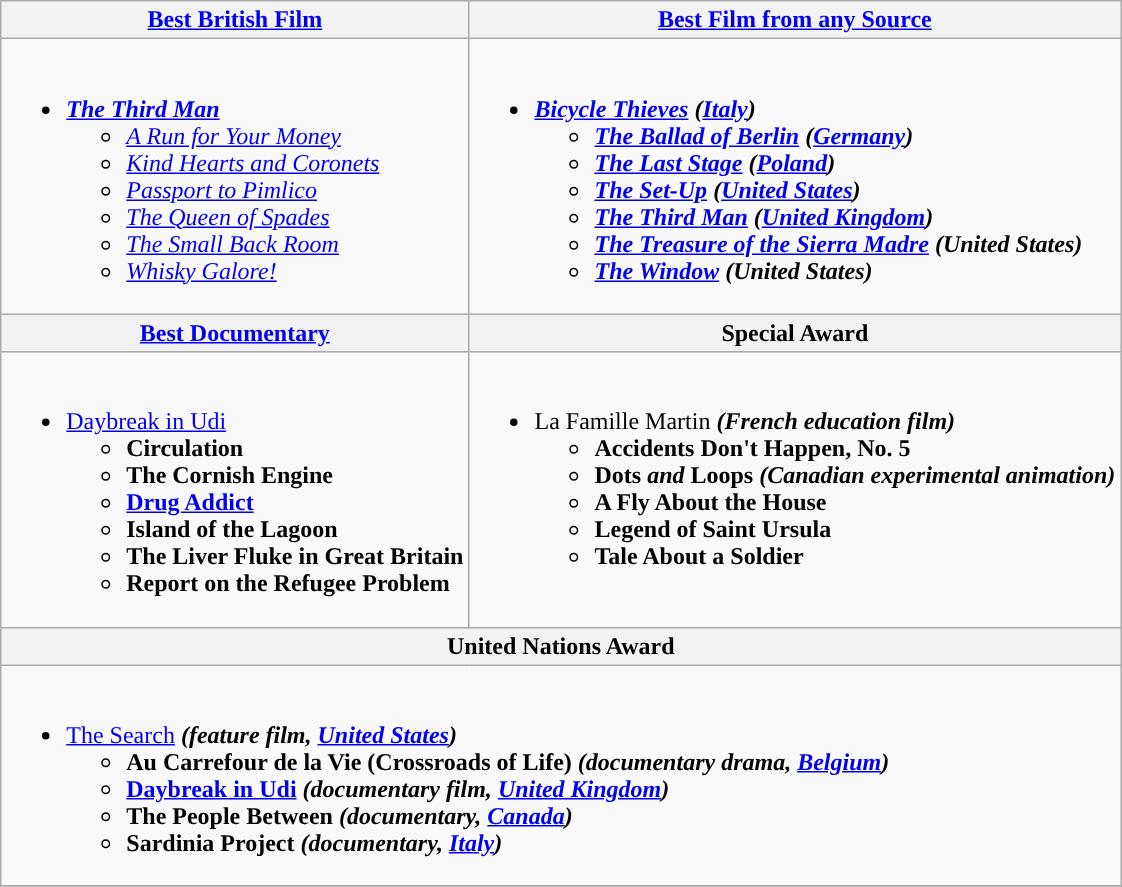<table class="wikitable">
<tr>
<th style="background:"><a href='#'>Best British Film</a></th>
<th style="background:"><a href='#'>Best Film from any Source</a></th>
</tr>
<tr>
<td valign="top"><br><ul><li><strong><em><a href='#'>The Third Man</a></em></strong><ul><li><em><a href='#'>A Run for Your Money</a></em></li><li><em><a href='#'>Kind Hearts and Coronets</a></em></li><li><em><a href='#'>Passport to Pimlico</a></em></li><li><em><a href='#'>The Queen of Spades</a></em></li><li><em><a href='#'>The Small Back Room</a></em></li><li><em><a href='#'>Whisky Galore!</a></em></li></ul></li></ul></td>
<td valign="top"><br><ul><li><strong><em><a href='#'>Bicycle Thieves</a><em> (<a href='#'>Italy</a>)<strong><ul><li></em><a href='#'>The Ballad of Berlin</a><em> (<a href='#'>Germany</a>)</li><li></em><a href='#'>The Last Stage</a><em> (<a href='#'>Poland</a>)</li><li></em><a href='#'>The Set-Up</a><em> (<a href='#'>United States</a>)</li><li></em><a href='#'>The Third Man</a><em> (<a href='#'>United Kingdom</a>)</li><li></em><a href='#'>The Treasure of the Sierra Madre</a><em> (United States)</li><li></em><a href='#'>The Window</a><em> (United States)</li></ul></li></ul></td>
</tr>
<tr>
<th style="background:"><a href='#'>Best Documentary</a></th>
<th style="background:">Special Award</th>
</tr>
<tr>
<td valign="top"><br><ul><li></em></strong><a href='#'>Daybreak in Udi</a><strong><em><ul><li></em>Circulation<em></li><li></em>The Cornish Engine<em></li><li></em><a href='#'>Drug Addict</a><em></li><li></em>Island of the Lagoon<em></li><li></em>The Liver Fluke in Great Britain<em></li><li></em>Report on the Refugee Problem<em></li></ul></li></ul></td>
<td valign="top"><br><ul><li></em></strong>La Famille Martin<strong><em> (French education film)<ul><li></em>Accidents Don't Happen, No. 5<em></li><li></em>Dots<em> and </em>Loops<em> (Canadian experimental animation)</li><li></em>A Fly About the House<em></li><li></em>Legend of Saint Ursula<em></li><li></em>Tale About a Soldier<em></li></ul></li></ul></td>
</tr>
<tr>
<th colspan="2" style="background:">United Nations Award</th>
</tr>
<tr>
<td colspan=2 valign="top"><br><ul><li></em></strong><a href='#'>The Search</a><strong><em> (feature film, <a href='#'>United States</a>)<ul><li></em>Au Carrefour de la Vie (Crossroads of Life)<em> (documentary drama, <a href='#'>Belgium</a>)</li><li></em><a href='#'>Daybreak in Udi</a><em> (documentary film, <a href='#'>United Kingdom</a>)</li><li></em>The People Between<em> (documentary, <a href='#'>Canada</a>)</li><li></em>Sardinia Project<em> (documentary, <a href='#'>Italy</a>)</li></ul></li></ul></td>
</tr>
<tr>
</tr>
</table>
